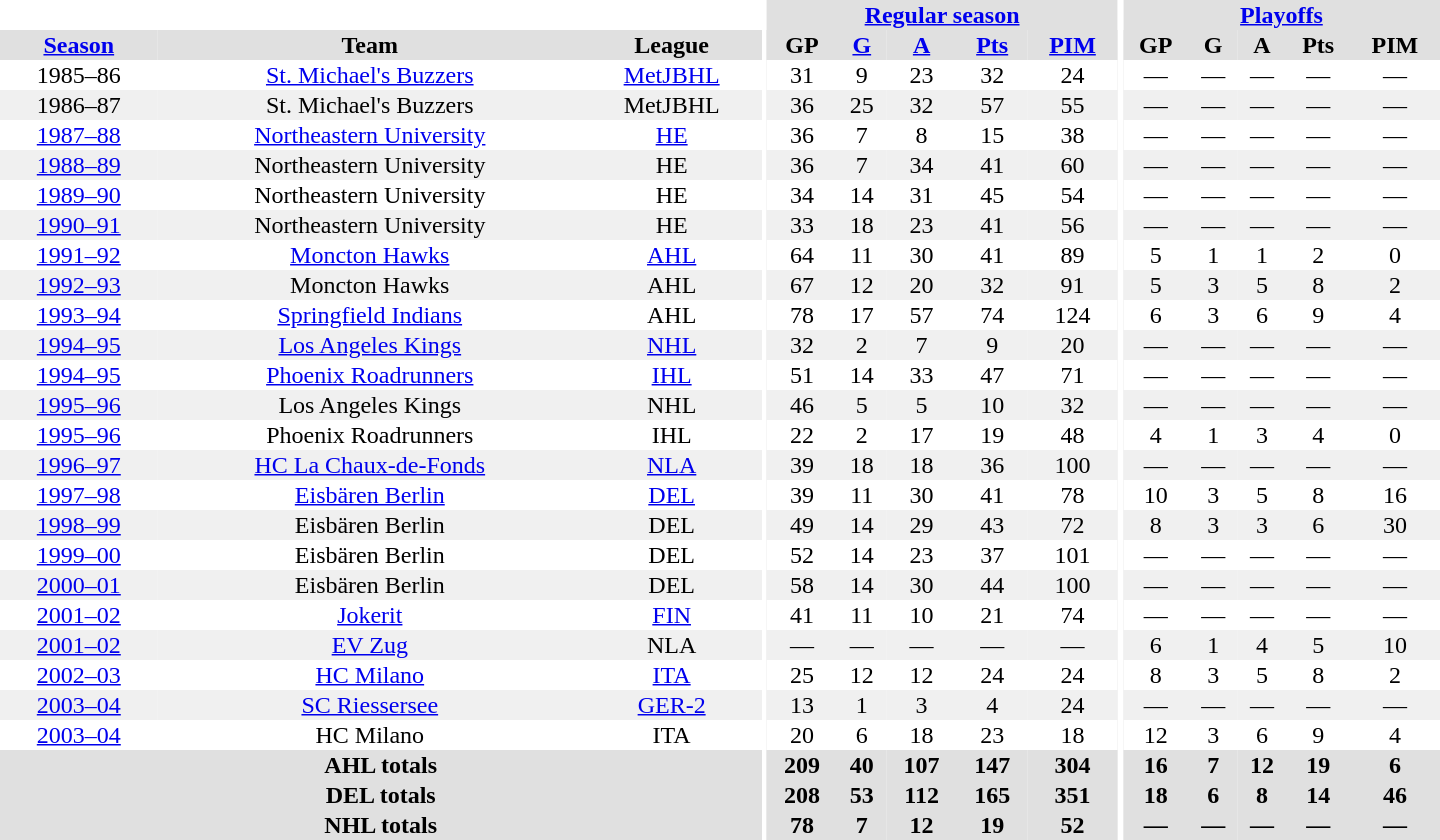<table border="0" cellpadding="1" cellspacing="0" style="text-align:center; width:60em">
<tr bgcolor="#e0e0e0">
<th colspan="3" bgcolor="#ffffff"></th>
<th rowspan="100" bgcolor="#ffffff"></th>
<th colspan="5"><a href='#'>Regular season</a></th>
<th rowspan="100" bgcolor="#ffffff"></th>
<th colspan="5"><a href='#'>Playoffs</a></th>
</tr>
<tr bgcolor="#e0e0e0">
<th><a href='#'>Season</a></th>
<th>Team</th>
<th>League</th>
<th>GP</th>
<th><a href='#'>G</a></th>
<th><a href='#'>A</a></th>
<th><a href='#'>Pts</a></th>
<th><a href='#'>PIM</a></th>
<th>GP</th>
<th>G</th>
<th>A</th>
<th>Pts</th>
<th>PIM</th>
</tr>
<tr>
<td>1985–86</td>
<td><a href='#'>St. Michael's Buzzers</a></td>
<td><a href='#'>MetJBHL</a></td>
<td>31</td>
<td>9</td>
<td>23</td>
<td>32</td>
<td>24</td>
<td>—</td>
<td>—</td>
<td>—</td>
<td>—</td>
<td>—</td>
</tr>
<tr bgcolor="#f0f0f0">
<td>1986–87</td>
<td>St. Michael's Buzzers</td>
<td>MetJBHL</td>
<td>36</td>
<td>25</td>
<td>32</td>
<td>57</td>
<td>55</td>
<td>—</td>
<td>—</td>
<td>—</td>
<td>—</td>
<td>—</td>
</tr>
<tr>
<td><a href='#'>1987–88</a></td>
<td><a href='#'>Northeastern University</a></td>
<td><a href='#'>HE</a></td>
<td>36</td>
<td>7</td>
<td>8</td>
<td>15</td>
<td>38</td>
<td>—</td>
<td>—</td>
<td>—</td>
<td>—</td>
<td>—</td>
</tr>
<tr bgcolor="#f0f0f0">
<td><a href='#'>1988–89</a></td>
<td>Northeastern University</td>
<td>HE</td>
<td>36</td>
<td>7</td>
<td>34</td>
<td>41</td>
<td>60</td>
<td>—</td>
<td>—</td>
<td>—</td>
<td>—</td>
<td>—</td>
</tr>
<tr>
<td><a href='#'>1989–90</a></td>
<td>Northeastern University</td>
<td>HE</td>
<td>34</td>
<td>14</td>
<td>31</td>
<td>45</td>
<td>54</td>
<td>—</td>
<td>—</td>
<td>—</td>
<td>—</td>
<td>—</td>
</tr>
<tr bgcolor="#f0f0f0">
<td><a href='#'>1990–91</a></td>
<td>Northeastern University</td>
<td>HE</td>
<td>33</td>
<td>18</td>
<td>23</td>
<td>41</td>
<td>56</td>
<td>—</td>
<td>—</td>
<td>—</td>
<td>—</td>
<td>—</td>
</tr>
<tr>
<td><a href='#'>1991–92</a></td>
<td><a href='#'>Moncton Hawks</a></td>
<td><a href='#'>AHL</a></td>
<td>64</td>
<td>11</td>
<td>30</td>
<td>41</td>
<td>89</td>
<td>5</td>
<td>1</td>
<td>1</td>
<td>2</td>
<td>0</td>
</tr>
<tr bgcolor="#f0f0f0">
<td><a href='#'>1992–93</a></td>
<td>Moncton Hawks</td>
<td>AHL</td>
<td>67</td>
<td>12</td>
<td>20</td>
<td>32</td>
<td>91</td>
<td>5</td>
<td>3</td>
<td>5</td>
<td>8</td>
<td>2</td>
</tr>
<tr>
<td><a href='#'>1993–94</a></td>
<td><a href='#'>Springfield Indians</a></td>
<td>AHL</td>
<td>78</td>
<td>17</td>
<td>57</td>
<td>74</td>
<td>124</td>
<td>6</td>
<td>3</td>
<td>6</td>
<td>9</td>
<td>4</td>
</tr>
<tr bgcolor="#f0f0f0">
<td><a href='#'>1994–95</a></td>
<td><a href='#'>Los Angeles Kings</a></td>
<td><a href='#'>NHL</a></td>
<td>32</td>
<td>2</td>
<td>7</td>
<td>9</td>
<td>20</td>
<td>—</td>
<td>—</td>
<td>—</td>
<td>—</td>
<td>—</td>
</tr>
<tr>
<td><a href='#'>1994–95</a></td>
<td><a href='#'>Phoenix Roadrunners</a></td>
<td><a href='#'>IHL</a></td>
<td>51</td>
<td>14</td>
<td>33</td>
<td>47</td>
<td>71</td>
<td>—</td>
<td>—</td>
<td>—</td>
<td>—</td>
<td>—</td>
</tr>
<tr bgcolor="#f0f0f0">
<td><a href='#'>1995–96</a></td>
<td>Los Angeles Kings</td>
<td>NHL</td>
<td>46</td>
<td>5</td>
<td>5</td>
<td>10</td>
<td>32</td>
<td>—</td>
<td>—</td>
<td>—</td>
<td>—</td>
<td>—</td>
</tr>
<tr>
<td><a href='#'>1995–96</a></td>
<td>Phoenix Roadrunners</td>
<td>IHL</td>
<td>22</td>
<td>2</td>
<td>17</td>
<td>19</td>
<td>48</td>
<td>4</td>
<td>1</td>
<td>3</td>
<td>4</td>
<td>0</td>
</tr>
<tr bgcolor="#f0f0f0">
<td><a href='#'>1996–97</a></td>
<td><a href='#'>HC La Chaux-de-Fonds</a></td>
<td><a href='#'>NLA</a></td>
<td>39</td>
<td>18</td>
<td>18</td>
<td>36</td>
<td>100</td>
<td>—</td>
<td>—</td>
<td>—</td>
<td>—</td>
<td>—</td>
</tr>
<tr>
<td><a href='#'>1997–98</a></td>
<td><a href='#'>Eisbären Berlin</a></td>
<td><a href='#'>DEL</a></td>
<td>39</td>
<td>11</td>
<td>30</td>
<td>41</td>
<td>78</td>
<td>10</td>
<td>3</td>
<td>5</td>
<td>8</td>
<td>16</td>
</tr>
<tr bgcolor="#f0f0f0">
<td><a href='#'>1998–99</a></td>
<td>Eisbären Berlin</td>
<td>DEL</td>
<td>49</td>
<td>14</td>
<td>29</td>
<td>43</td>
<td>72</td>
<td>8</td>
<td>3</td>
<td>3</td>
<td>6</td>
<td>30</td>
</tr>
<tr>
<td><a href='#'>1999–00</a></td>
<td>Eisbären Berlin</td>
<td>DEL</td>
<td>52</td>
<td>14</td>
<td>23</td>
<td>37</td>
<td>101</td>
<td>—</td>
<td>—</td>
<td>—</td>
<td>—</td>
<td>—</td>
</tr>
<tr bgcolor="#f0f0f0">
<td><a href='#'>2000–01</a></td>
<td>Eisbären Berlin</td>
<td>DEL</td>
<td>58</td>
<td>14</td>
<td>30</td>
<td>44</td>
<td>100</td>
<td>—</td>
<td>—</td>
<td>—</td>
<td>—</td>
<td>—</td>
</tr>
<tr>
<td><a href='#'>2001–02</a></td>
<td><a href='#'>Jokerit</a></td>
<td><a href='#'>FIN</a></td>
<td>41</td>
<td>11</td>
<td>10</td>
<td>21</td>
<td>74</td>
<td>—</td>
<td>—</td>
<td>—</td>
<td>—</td>
<td>—</td>
</tr>
<tr bgcolor="#f0f0f0">
<td><a href='#'>2001–02</a></td>
<td><a href='#'>EV Zug</a></td>
<td>NLA</td>
<td>—</td>
<td>—</td>
<td>—</td>
<td>—</td>
<td>—</td>
<td>6</td>
<td>1</td>
<td>4</td>
<td>5</td>
<td>10</td>
</tr>
<tr>
<td><a href='#'>2002–03</a></td>
<td><a href='#'>HC Milano</a></td>
<td><a href='#'>ITA</a></td>
<td>25</td>
<td>12</td>
<td>12</td>
<td>24</td>
<td>24</td>
<td>8</td>
<td>3</td>
<td>5</td>
<td>8</td>
<td>2</td>
</tr>
<tr bgcolor="#f0f0f0">
<td><a href='#'>2003–04</a></td>
<td><a href='#'>SC Riessersee</a></td>
<td><a href='#'>GER-2</a></td>
<td>13</td>
<td>1</td>
<td>3</td>
<td>4</td>
<td>24</td>
<td>—</td>
<td>—</td>
<td>—</td>
<td>—</td>
<td>—</td>
</tr>
<tr>
<td><a href='#'>2003–04</a></td>
<td>HC Milano</td>
<td>ITA</td>
<td>20</td>
<td>6</td>
<td>18</td>
<td>23</td>
<td>18</td>
<td>12</td>
<td>3</td>
<td>6</td>
<td>9</td>
<td>4</td>
</tr>
<tr bgcolor="#e0e0e0">
<th colspan="3">AHL totals</th>
<th>209</th>
<th>40</th>
<th>107</th>
<th>147</th>
<th>304</th>
<th>16</th>
<th>7</th>
<th>12</th>
<th>19</th>
<th>6</th>
</tr>
<tr bgcolor="#e0e0e0">
<th colspan="3">DEL totals</th>
<th>208</th>
<th>53</th>
<th>112</th>
<th>165</th>
<th>351</th>
<th>18</th>
<th>6</th>
<th>8</th>
<th>14</th>
<th>46</th>
</tr>
<tr bgcolor="#e0e0e0">
<th colspan="3">NHL totals</th>
<th>78</th>
<th>7</th>
<th>12</th>
<th>19</th>
<th>52</th>
<th>—</th>
<th>—</th>
<th>—</th>
<th>—</th>
<th>—</th>
</tr>
</table>
